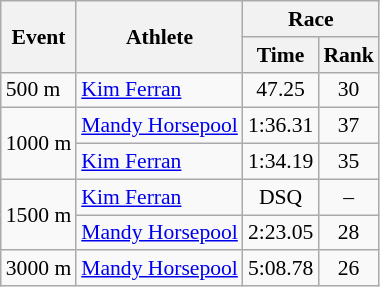<table class="wikitable" border="1" style="font-size:90%">
<tr>
<th rowspan=2>Event</th>
<th rowspan=2>Athlete</th>
<th colspan=2>Race</th>
</tr>
<tr>
<th>Time</th>
<th>Rank</th>
</tr>
<tr>
<td>500 m</td>
<td><a href='#'>Kim Ferran</a></td>
<td align=center>47.25</td>
<td align=center>30</td>
</tr>
<tr>
<td rowspan=2>1000 m</td>
<td><a href='#'>Mandy Horsepool</a></td>
<td align=center>1:36.31</td>
<td align=center>37</td>
</tr>
<tr>
<td><a href='#'>Kim Ferran</a></td>
<td align=center>1:34.19</td>
<td align=center>35</td>
</tr>
<tr>
<td rowspan=2>1500 m</td>
<td><a href='#'>Kim Ferran</a></td>
<td align=center>DSQ</td>
<td align=center>–</td>
</tr>
<tr>
<td><a href='#'>Mandy Horsepool</a></td>
<td align=center>2:23.05</td>
<td align=center>28</td>
</tr>
<tr>
<td>3000 m</td>
<td><a href='#'>Mandy Horsepool</a></td>
<td align=center>5:08.78</td>
<td align=center>26</td>
</tr>
</table>
